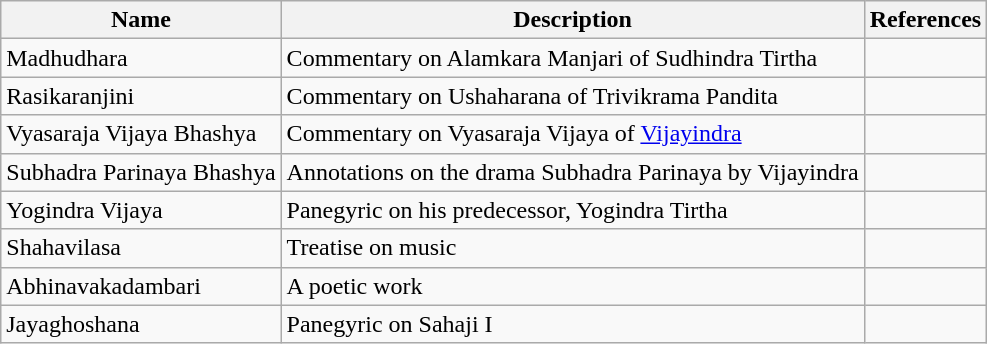<table class="wikitable">
<tr>
<th>Name</th>
<th>Description</th>
<th>References</th>
</tr>
<tr>
<td>Madhudhara</td>
<td>Commentary on Alamkara Manjari of Sudhindra Tirtha</td>
<td></td>
</tr>
<tr>
<td>Rasikaranjini</td>
<td>Commentary on Ushaharana of Trivikrama Pandita</td>
<td></td>
</tr>
<tr>
<td>Vyasaraja Vijaya Bhashya</td>
<td>Commentary on Vyasaraja Vijaya of <a href='#'>Vijayindra</a></td>
<td></td>
</tr>
<tr>
<td>Subhadra Parinaya Bhashya</td>
<td>Annotations on the drama Subhadra Parinaya by Vijayindra</td>
<td></td>
</tr>
<tr>
<td>Yogindra Vijaya</td>
<td>Panegyric on his predecessor, Yogindra Tirtha</td>
<td></td>
</tr>
<tr>
<td>Shahavilasa</td>
<td>Treatise on music</td>
<td></td>
</tr>
<tr>
<td>Abhinavakadambari</td>
<td>A poetic work</td>
<td></td>
</tr>
<tr>
<td>Jayaghoshana</td>
<td>Panegyric on Sahaji I</td>
<td></td>
</tr>
</table>
